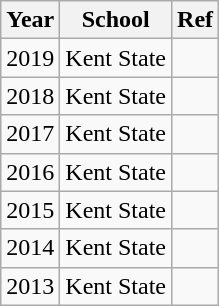<table class="wikitable" style="text-align:center" cellpadding=2 cellspacing=2>
<tr>
<th>Year</th>
<th>School</th>
<th>Ref</th>
</tr>
<tr>
<td>2019</td>
<td>Kent State</td>
<td></td>
</tr>
<tr>
<td>2018</td>
<td>Kent State</td>
<td></td>
</tr>
<tr>
<td>2017</td>
<td>Kent State</td>
<td></td>
</tr>
<tr>
<td>2016</td>
<td>Kent State</td>
<td></td>
</tr>
<tr>
<td>2015</td>
<td>Kent State</td>
<td></td>
</tr>
<tr>
<td>2014</td>
<td>Kent State</td>
<td></td>
</tr>
<tr>
<td>2013</td>
<td>Kent State</td>
<td></td>
</tr>
</table>
